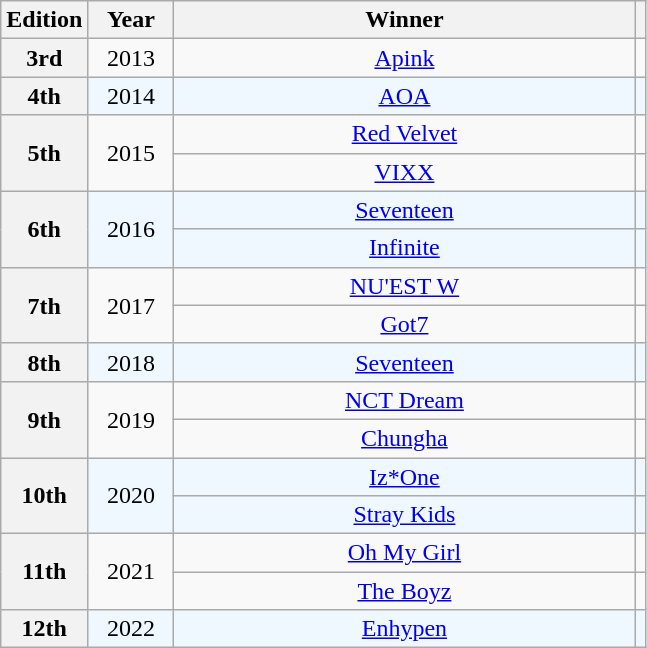<table class="wikitable plainrowheaders" style="text-align: center">
<tr>
<th scope="col" width="50">Edition</th>
<th scope="col" width="50">Year</th>
<th scope="col" width="300">Winner</th>
<th scope="col"></th>
</tr>
<tr>
<th scope="row" style="text-align:center">3rd</th>
<td>2013</td>
<td><a href='#'>Apink</a></td>
<td></td>
</tr>
<tr style="background:#F0F8FF">
<th scope="row" style="text-align:center">4th</th>
<td>2014</td>
<td><a href='#'>AOA</a></td>
<td></td>
</tr>
<tr>
<th scope="row" style="text-align:center" rowspan="2">5th</th>
<td rowspan="2" style="text-align:center">2015</td>
<td><a href='#'>Red Velvet</a></td>
<td></td>
</tr>
<tr>
<td><a href='#'>VIXX</a></td>
<td></td>
</tr>
<tr style="background:#F0F8FF">
<th scope="row" style="text-align:center" rowspan="2">6th</th>
<td rowspan="2">2016</td>
<td><a href='#'>Seventeen</a></td>
<td></td>
</tr>
<tr style="background:#F0F8FF">
<td><a href='#'>Infinite</a></td>
<td></td>
</tr>
<tr>
<th scope="row" style="text-align:center" rowspan="2">7th</th>
<td rowspan="2">2017</td>
<td><a href='#'>NU'EST W</a></td>
<td></td>
</tr>
<tr>
<td><a href='#'>Got7</a></td>
<td></td>
</tr>
<tr style="background:#F0F8FF">
<th scope="row" style="text-align:center">8th</th>
<td>2018</td>
<td><a href='#'>Seventeen</a></td>
<td></td>
</tr>
<tr>
<th scope="row" style="text-align:center" rowspan="2">9th</th>
<td rowspan="2">2019</td>
<td><a href='#'>NCT Dream</a></td>
<td></td>
</tr>
<tr>
<td><a href='#'>Chungha</a></td>
<td></td>
</tr>
<tr style="background:#F0F8FF">
<th scope="row" style="text-align:center" rowspan="2">10th</th>
<td rowspan="2">2020</td>
<td><a href='#'>Iz*One</a></td>
<td></td>
</tr>
<tr style="background:#F0F8FF">
<td><a href='#'>Stray Kids</a></td>
<td></td>
</tr>
<tr>
<th scope="row" style="text-align:center" rowspan="2">11th</th>
<td rowspan="2">2021</td>
<td><a href='#'>Oh My Girl</a></td>
<td></td>
</tr>
<tr>
<td><a href='#'>The Boyz</a></td>
<td></td>
</tr>
<tr style="background:#F0F8FF">
<th scope="row" style="text-align:center">12th</th>
<td>2022</td>
<td><a href='#'>Enhypen</a></td>
<td style="text-align:center"></td>
</tr>
</table>
